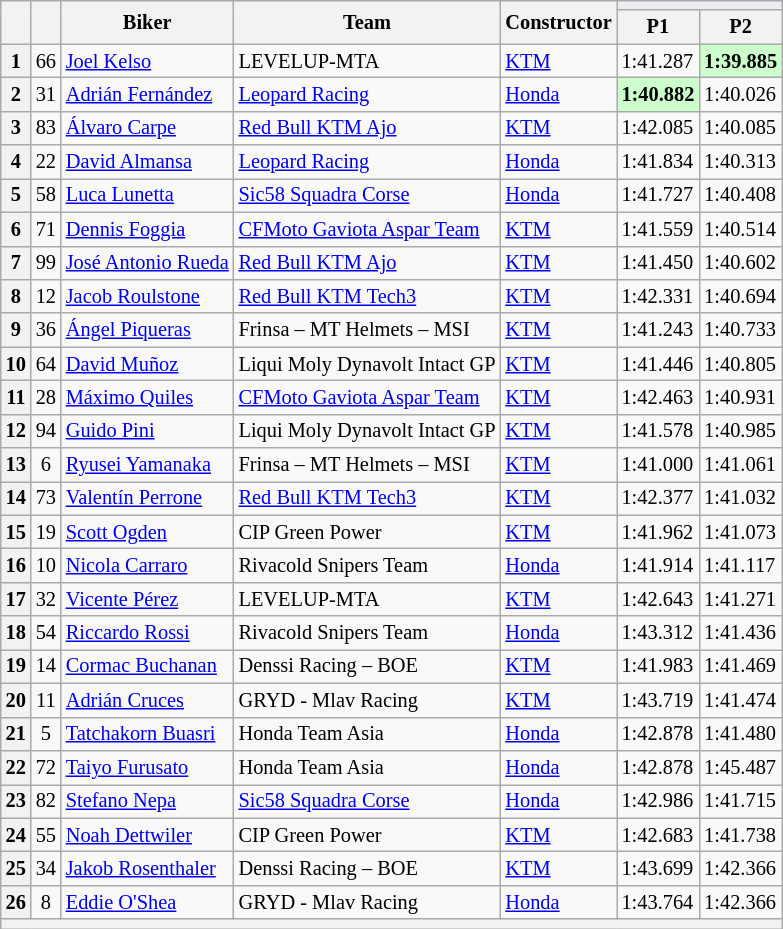<table class="wikitable sortable" style="font-size: 85%;">
<tr>
<th rowspan="2"></th>
<th rowspan="2"></th>
<th rowspan="2">Biker</th>
<th rowspan="2">Team</th>
<th rowspan="2">Constructor</th>
<th colspan="3" style="background:#eaecf0; text-align:center;"></th>
</tr>
<tr>
<th scope="col">P1</th>
<th scope="col">P2</th>
</tr>
<tr>
<th scope="row">1</th>
<td align="center">66</td>
<td> <a href='#'>Joel Kelso</a></td>
<td>LEVELUP-MTA</td>
<td><a href='#'>KTM</a></td>
<td>1:41.287</td>
<td style="background:#ccffcc;"><strong>1:39.885</strong></td>
</tr>
<tr>
<th scope="row">2</th>
<td align="center">31</td>
<td> <a href='#'>Adrián Fernández</a></td>
<td><a href='#'>Leopard Racing</a></td>
<td><a href='#'>Honda</a></td>
<td style="background:#ccffcc;"><strong>1:40.882</strong></td>
<td>1:40.026</td>
</tr>
<tr>
<th scope="row">3</th>
<td align="center">83</td>
<td> <a href='#'>Álvaro Carpe</a></td>
<td><a href='#'>Red Bull KTM Ajo</a></td>
<td><a href='#'>KTM</a></td>
<td>1:42.085</td>
<td>1:40.085</td>
</tr>
<tr>
<th scope="row">4</th>
<td align="center">22</td>
<td> <a href='#'>David Almansa</a></td>
<td><a href='#'>Leopard Racing</a></td>
<td><a href='#'>Honda</a></td>
<td>1:41.834</td>
<td>1:40.313</td>
</tr>
<tr>
<th scope="row">5</th>
<td align="center">58</td>
<td> <a href='#'>Luca Lunetta</a></td>
<td><a href='#'>Sic58 Squadra Corse</a></td>
<td><a href='#'>Honda</a></td>
<td>1:41.727</td>
<td>1:40.408</td>
</tr>
<tr>
<th scope="row">6</th>
<td align="center">71</td>
<td> <a href='#'>Dennis Foggia</a></td>
<td><a href='#'>CFMoto Gaviota Aspar Team</a></td>
<td><a href='#'>KTM</a></td>
<td>1:41.559</td>
<td>1:40.514</td>
</tr>
<tr>
<th scope="row">7</th>
<td align="center">99</td>
<td> <a href='#'>José Antonio Rueda</a></td>
<td><a href='#'>Red Bull KTM Ajo</a></td>
<td><a href='#'>KTM</a></td>
<td>1:41.450</td>
<td>1:40.602</td>
</tr>
<tr>
<th scope="row">8</th>
<td align="center">12</td>
<td> <a href='#'>Jacob Roulstone</a></td>
<td><a href='#'>Red Bull KTM Tech3</a></td>
<td><a href='#'>KTM</a></td>
<td>1:42.331</td>
<td>1:40.694</td>
</tr>
<tr>
<th scope="row">9</th>
<td align="center">36</td>
<td> <a href='#'>Ángel Piqueras</a></td>
<td>Frinsa – MT Helmets – MSI</td>
<td><a href='#'>KTM</a></td>
<td>1:41.243</td>
<td>1:40.733</td>
</tr>
<tr>
<th scope="row">10</th>
<td align="center">64</td>
<td> <a href='#'>David Muñoz</a></td>
<td>Liqui Moly Dynavolt Intact GP</td>
<td><a href='#'>KTM</a></td>
<td>1:41.446</td>
<td>1:40.805</td>
</tr>
<tr>
<th scope="row">11</th>
<td align="center">28</td>
<td> <a href='#'>Máximo Quiles</a></td>
<td><a href='#'>CFMoto Gaviota Aspar Team</a></td>
<td><a href='#'>KTM</a></td>
<td>1:42.463</td>
<td>1:40.931</td>
</tr>
<tr>
<th scope="row">12</th>
<td align="center">94</td>
<td> <a href='#'>Guido Pini</a></td>
<td>Liqui Moly Dynavolt Intact GP</td>
<td><a href='#'>KTM</a></td>
<td>1:41.578</td>
<td>1:40.985</td>
</tr>
<tr>
<th scope="row">13</th>
<td align="center">6</td>
<td> <a href='#'>Ryusei Yamanaka</a></td>
<td>Frinsa – MT Helmets – MSI</td>
<td><a href='#'>KTM</a></td>
<td>1:41.000</td>
<td>1:41.061</td>
</tr>
<tr>
<th scope="row">14</th>
<td align="center">73</td>
<td> <a href='#'>Valentín Perrone</a></td>
<td><a href='#'>Red Bull KTM Tech3</a></td>
<td><a href='#'>KTM</a></td>
<td>1:42.377</td>
<td>1:41.032</td>
</tr>
<tr>
<th scope="row">15</th>
<td align="center">19</td>
<td> <a href='#'>Scott Ogden</a></td>
<td>CIP Green Power</td>
<td><a href='#'>KTM</a></td>
<td>1:41.962</td>
<td>1:41.073</td>
</tr>
<tr>
<th scope="row">16</th>
<td align="center">10</td>
<td> <a href='#'>Nicola Carraro</a></td>
<td>Rivacold Snipers Team</td>
<td><a href='#'>Honda</a></td>
<td>1:41.914</td>
<td>1:41.117</td>
</tr>
<tr>
<th scope="row">17</th>
<td align="center">32</td>
<td> <a href='#'>Vicente Pérez</a></td>
<td>LEVELUP-MTA</td>
<td><a href='#'>KTM</a></td>
<td>1:42.643</td>
<td>1:41.271</td>
</tr>
<tr>
<th scope="row">18</th>
<td align="center">54</td>
<td> <a href='#'>Riccardo Rossi</a></td>
<td>Rivacold Snipers Team</td>
<td><a href='#'>Honda</a></td>
<td>1:43.312</td>
<td>1:41.436</td>
</tr>
<tr>
<th scope="row">19</th>
<td align="center">14</td>
<td> <a href='#'>Cormac Buchanan</a></td>
<td>Denssi Racing – BOE</td>
<td><a href='#'>KTM</a></td>
<td>1:41.983</td>
<td>1:41.469</td>
</tr>
<tr>
<th scope="row">20</th>
<td align="center">11</td>
<td> <a href='#'>Adrián Cruces</a></td>
<td>GRYD - Mlav Racing</td>
<td><a href='#'>KTM</a></td>
<td>1:43.719</td>
<td>1:41.474</td>
</tr>
<tr>
<th scope="row">21</th>
<td align="center">5</td>
<td> <a href='#'>Tatchakorn Buasri</a></td>
<td>Honda Team Asia</td>
<td><a href='#'>Honda</a></td>
<td>1:42.878</td>
<td>1:41.480</td>
</tr>
<tr>
<th scope="row">22</th>
<td align="center">72</td>
<td> <a href='#'>Taiyo Furusato</a></td>
<td>Honda Team Asia</td>
<td><a href='#'>Honda</a></td>
<td>1:42.878</td>
<td>1:45.487</td>
</tr>
<tr>
<th scope="row">23</th>
<td align="center">82</td>
<td> <a href='#'>Stefano Nepa</a></td>
<td><a href='#'>Sic58 Squadra Corse</a></td>
<td><a href='#'>Honda</a></td>
<td>1:42.986</td>
<td>1:41.715</td>
</tr>
<tr>
<th scope="row">24</th>
<td align="center">55</td>
<td> <a href='#'>Noah Dettwiler</a></td>
<td>CIP Green Power</td>
<td><a href='#'>KTM</a></td>
<td>1:42.683</td>
<td>1:41.738</td>
</tr>
<tr>
<th scope="row">25</th>
<td align="center">34</td>
<td> <a href='#'>Jakob Rosenthaler</a></td>
<td>Denssi Racing – BOE</td>
<td><a href='#'>KTM</a></td>
<td>1:43.699</td>
<td>1:42.366</td>
</tr>
<tr>
<th scope="row">26</th>
<td align="center">8</td>
<td> <a href='#'>Eddie O'Shea</a></td>
<td>GRYD - Mlav Racing</td>
<td><a href='#'>Honda</a></td>
<td>1:43.764</td>
<td>1:42.366</td>
</tr>
<tr>
<th colspan="7"></th>
</tr>
</table>
